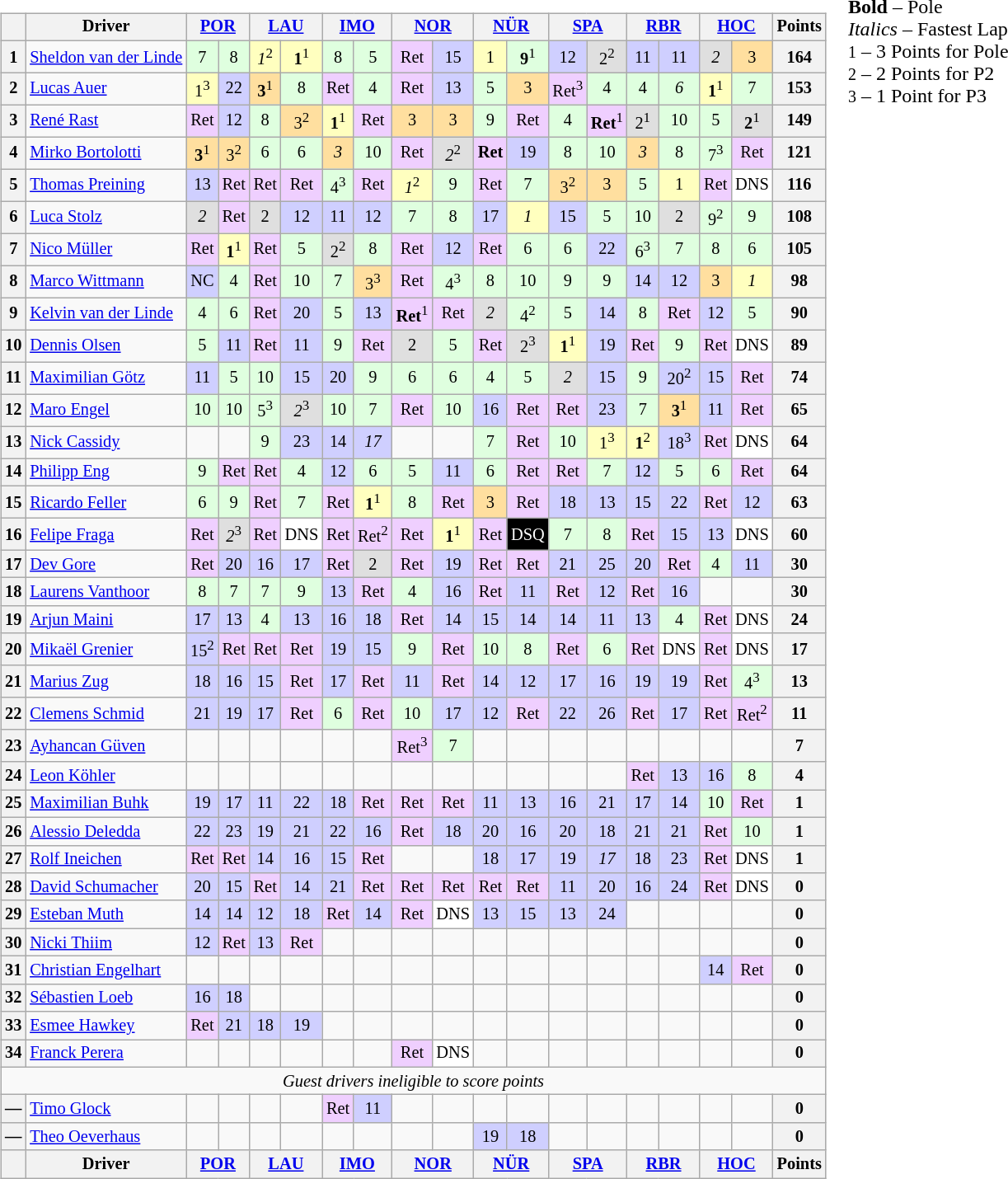<table>
<tr>
<td><br><table class="wikitable" style="font-size:85%; text-align:center;">
<tr>
<th></th>
<th>Driver</th>
<th colspan="2"><a href='#'>POR</a><br></th>
<th colspan="2"><a href='#'>LAU</a><br></th>
<th colspan="2"><a href='#'>IMO</a><br></th>
<th colspan="2"><a href='#'>NOR</a><br></th>
<th colspan="2"><a href='#'>NÜR</a><br></th>
<th colspan="2"><a href='#'>SPA</a><br></th>
<th colspan="2"><a href='#'>RBR</a><br></th>
<th colspan="2"><a href='#'>HOC</a><br></th>
<th>Points</th>
</tr>
<tr>
<th>1</th>
<td nowrap="" align="left"> <a href='#'>Sheldon van der Linde</a></td>
<td style="background:#dfffdf;">7</td>
<td style="background:#dfffdf;">8</td>
<td style="background:#ffffbf;"><em>1</em><sup>2</sup></td>
<td style="background:#ffffbf;"><strong>1</strong><sup>1</sup></td>
<td style="background:#dfffdf;">8</td>
<td style="background:#dfffdf;">5</td>
<td style="background:#efcfff;">Ret</td>
<td style="background:#cfcfff;">15</td>
<td style="background:#ffffbf;">1</td>
<td style="background:#dfffdf;"><strong>9</strong><sup>1</sup></td>
<td style="background:#cfcfff;">12</td>
<td style="background:#dfdfdf;">2<sup>2</sup></td>
<td style="background:#cfcfff;">11</td>
<td style="background:#cfcfff;">11</td>
<td style="background:#dfdfdf;"><em>2</em></td>
<td style="background:#ffdf9f;">3</td>
<th>164</th>
</tr>
<tr>
<th>2</th>
<td align="left"> <a href='#'>Lucas Auer</a></td>
<td style="background:#ffffbf;">1<sup>3</sup></td>
<td style="background:#cfcfff;">22</td>
<td style="background:#ffdf9f;"><strong>3</strong><sup>1</sup></td>
<td style="background:#dfffdf;">8</td>
<td style="background:#efcfff;">Ret</td>
<td style="background:#dfffdf;">4</td>
<td style="background:#efcfff;">Ret</td>
<td style="background:#cfcfff;">13</td>
<td style="background:#dfffdf;">5</td>
<td style="background:#ffdf9f;">3</td>
<td style="background:#efcfff;">Ret<sup>3</sup></td>
<td style="background:#dfffdf;">4</td>
<td style="background:#dfffdf;">4</td>
<td style="background:#dfffdf;"><em>6</em></td>
<td style="background:#ffffbf;"><strong>1</strong><sup>1</sup></td>
<td style="background:#dfffdf;">7</td>
<th>153</th>
</tr>
<tr>
<th>3</th>
<td align="left"> <a href='#'>René Rast</a></td>
<td style="background:#efcfff;">Ret</td>
<td style="background:#cfcfff;">12</td>
<td style="background:#dfffdf;">8</td>
<td style="background:#ffdf9f;">3<sup>2</sup></td>
<td style="background:#ffffbf;"><strong>1</strong><sup>1</sup></td>
<td style="background:#efcfff;">Ret</td>
<td style="background:#ffdf9f;">3</td>
<td style="background:#ffdf9f;">3</td>
<td style="background:#dfffdf;">9</td>
<td style="background:#efcfff;">Ret</td>
<td style="background:#dfffdf;">4</td>
<td style="background:#efcfff;"><strong>Ret</strong><sup>1</sup></td>
<td style="background:#dfdfdf;">2<sup>1</sup></td>
<td style="background:#dfffdf;">10</td>
<td style="background:#dfffdf;">5</td>
<td style="background:#dfdfdf;"><strong>2</strong><sup>1</sup></td>
<th>149</th>
</tr>
<tr>
<th>4</th>
<td align="left"> <a href='#'>Mirko Bortolotti</a></td>
<td style="background:#ffdf9f;"><strong>3</strong><sup>1</sup></td>
<td style="background:#ffdf9f;">3<sup>2</sup></td>
<td style="background:#dfffdf;">6</td>
<td style="background:#dfffdf;">6</td>
<td style="background:#ffdf9f;"><em>3</em></td>
<td style="background:#dfffdf;">10</td>
<td style="background:#efcfff;">Ret</td>
<td style="background:#dfdfdf;"><em>2</em><sup>2</sup></td>
<td style="background:#efcfff;"><strong>Ret</strong></td>
<td style="background:#cfcfff;">19</td>
<td style="background:#dfffdf;">8</td>
<td style="background:#dfffdf;">10</td>
<td style="background:#ffdf9f;"><em>3</em></td>
<td style="background:#dfffdf;">8</td>
<td style="background:#dfffdf;">7<sup>3</sup></td>
<td style="background:#efcfff;">Ret</td>
<th>121</th>
</tr>
<tr>
<th>5</th>
<td align="left"> <a href='#'>Thomas Preining</a></td>
<td style="background:#cfcfff;">13</td>
<td style="background:#efcfff;">Ret</td>
<td style="background:#efcfff;">Ret</td>
<td style="background:#efcfff;">Ret</td>
<td style="background:#dfffdf;">4<sup>3</sup></td>
<td style="background:#efcfff;">Ret</td>
<td style="background:#ffffbf;"><em>1</em><sup>2</sup></td>
<td style="background:#dfffdf;">9</td>
<td style="background:#efcfff;">Ret</td>
<td style="background:#dfffdf;">7</td>
<td style="background:#ffdf9f;">3<sup>2</sup></td>
<td style="background:#ffdf9f;">3</td>
<td style="background:#dfffdf;">5</td>
<td style="background:#ffffbf;">1</td>
<td style="background:#efcfff;">Ret</td>
<td style="background:#ffffff;">DNS</td>
<th>116</th>
</tr>
<tr>
<th>6</th>
<td align="left"> <a href='#'>Luca Stolz</a></td>
<td style="background:#dfdfdf;"><em>2</em></td>
<td style="background:#efcfff;">Ret</td>
<td style="background:#dfdfdf;">2</td>
<td style="background:#cfcfff;">12</td>
<td style="background:#cfcfff;">11</td>
<td style="background:#cfcfff;">12</td>
<td style="background:#dfffdf;">7</td>
<td style="background:#dfffdf;">8</td>
<td style="background:#cfcfff;">17</td>
<td style="background:#ffffbf;"><em>1</em></td>
<td style="background:#cfcfff;">15</td>
<td style="background:#dfffdf;">5</td>
<td style="background:#dfffdf;">10</td>
<td style="background:#dfdfdf;">2</td>
<td style="background:#dfffdf;">9<sup>2</sup></td>
<td style="background:#dfffdf;">9</td>
<th>108</th>
</tr>
<tr>
<th>7</th>
<td align="left"> <a href='#'>Nico Müller</a></td>
<td style="background:#efcfff;">Ret</td>
<td style="background:#ffffbf;"><strong>1</strong><sup>1</sup></td>
<td style="background:#efcfff;">Ret</td>
<td style="background:#dfffdf;">5</td>
<td style="background:#dfdfdf;">2<sup>2</sup></td>
<td style="background:#dfffdf;">8</td>
<td style="background:#efcfff;">Ret</td>
<td style="background:#cfcfff;">12</td>
<td style="background:#efcfff;">Ret</td>
<td style="background:#dfffdf;">6</td>
<td style="background:#dfffdf;">6</td>
<td style="background:#cfcfff;">22</td>
<td style="background:#dfffdf;">6<sup>3</sup></td>
<td style="background:#dfffdf;">7</td>
<td style="background:#dfffdf;">8</td>
<td style="background:#dfffdf;">6</td>
<th>105</th>
</tr>
<tr>
<th>8</th>
<td align="left"> <a href='#'>Marco Wittmann</a></td>
<td style="background:#cfcfff;">NC</td>
<td style="background:#dfffdf;">4</td>
<td style="background:#efcfff;">Ret</td>
<td style="background:#dfffdf;">10</td>
<td style="background:#dfffdf;">7</td>
<td style="background:#ffdf9f;">3<sup>3</sup></td>
<td style="background:#efcfff;">Ret</td>
<td style="background:#dfffdf;">4<sup>3</sup></td>
<td style="background:#dfffdf;">8</td>
<td style="background:#dfffdf;">10</td>
<td style="background:#dfffdf;">9</td>
<td style="background:#dfffdf;">9</td>
<td style="background:#cfcfff;">14</td>
<td style="background:#cfcfff;">12</td>
<td style="background:#ffdf9f;">3</td>
<td style="background:#ffffbf;"><em>1</em></td>
<th>98</th>
</tr>
<tr>
<th>9</th>
<td align="left"> <a href='#'>Kelvin van der Linde</a></td>
<td style="background:#dfffdf;">4</td>
<td style="background:#dfffdf;">6</td>
<td style="background:#efcfff;">Ret</td>
<td style="background:#cfcfff;">20</td>
<td style="background:#dfffdf;">5</td>
<td style="background:#cfcfff;">13</td>
<td style="background:#efcfff;"><strong>Ret</strong><sup>1</sup></td>
<td style="background:#efcfff;">Ret</td>
<td style="background:#dfdfdf;"><em>2</em></td>
<td style="background:#dfffdf;">4<sup>2</sup></td>
<td style="background:#dfffdf;">5</td>
<td style="background:#cfcfff;">14</td>
<td style="background:#dfffdf;">8</td>
<td style="background:#efcfff;">Ret</td>
<td style="background:#cfcfff;">12</td>
<td style="background:#dfffdf;">5</td>
<th>90</th>
</tr>
<tr>
<th>10</th>
<td align="left"> <a href='#'>Dennis Olsen</a></td>
<td style="background:#dfffdf;">5</td>
<td style="background:#cfcfff;">11</td>
<td style="background:#efcfff;">Ret</td>
<td style="background:#cfcfff;">11</td>
<td style="background:#dfffdf;">9</td>
<td style="background:#efcfff;">Ret</td>
<td style="background:#dfdfdf;">2</td>
<td style="background:#dfffdf;">5</td>
<td style="background:#efcfff;">Ret</td>
<td style="background:#dfdfdf;">2<sup>3</sup></td>
<td style="background:#ffffbf;"><strong>1</strong><sup>1</sup></td>
<td style="background:#cfcfff;">19</td>
<td style="background:#efcfff;">Ret</td>
<td style="background:#dfffdf;">9</td>
<td style="background:#efcfff;">Ret</td>
<td style="background:#ffffff;">DNS</td>
<th>89</th>
</tr>
<tr>
<th>11</th>
<td align="left"> <a href='#'>Maximilian Götz</a></td>
<td style="background:#cfcfff;">11</td>
<td style="background:#dfffdf;">5</td>
<td style="background:#dfffdf;">10</td>
<td style="background:#cfcfff;">15</td>
<td style="background:#cfcfff;">20</td>
<td style="background:#dfffdf;">9</td>
<td style="background:#dfffdf;">6</td>
<td style="background:#dfffdf;">6</td>
<td style="background:#dfffdf;">4</td>
<td style="background:#dfffdf;">5</td>
<td style="background:#dfdfdf;"><em>2</em></td>
<td style="background:#cfcfff;">15</td>
<td style="background:#dfffdf;">9</td>
<td style="background:#cfcfff;">20<sup>2</sup></td>
<td style="background:#cfcfff;">15</td>
<td style="background:#efcfff;">Ret</td>
<th>74</th>
</tr>
<tr>
<th>12</th>
<td align="left"> <a href='#'>Maro Engel</a></td>
<td style="background:#dfffdf;">10</td>
<td style="background:#dfffdf;">10</td>
<td style="background:#dfffdf;">5<sup>3</sup></td>
<td style="background:#dfdfdf;"><em>2</em><sup>3</sup></td>
<td style="background:#dfffdf;">10</td>
<td style="background:#dfffdf;">7</td>
<td style="background:#efcfff;">Ret</td>
<td style="background:#dfffdf;">10</td>
<td style="background:#cfcfff;">16</td>
<td style="background:#efcfff;">Ret</td>
<td style="background:#efcfff;">Ret</td>
<td style="background:#cfcfff;">23</td>
<td style="background:#dfffdf;">7</td>
<td style="background:#ffdf9f;"><strong>3</strong><sup>1</sup></td>
<td style="background:#cfcfff;">11</td>
<td style="background:#efcfff;">Ret</td>
<th>65</th>
</tr>
<tr>
<th>13</th>
<td align="left"> <a href='#'>Nick Cassidy</a></td>
<td style="background:#;"></td>
<td style="background:#;"></td>
<td style="background:#dfffdf;">9</td>
<td style="background:#cfcfff;">23</td>
<td style="background:#cfcfff;">14</td>
<td style="background:#cfcfff;"><em>17</em></td>
<td style="background:#;"></td>
<td style="background:#;"></td>
<td style="background:#dfffdf;">7</td>
<td style="background:#efcfff;">Ret</td>
<td style="background:#dfffdf;">10</td>
<td style="background:#ffffbf;">1<sup>3</sup></td>
<td style="background:#ffffbf;"><strong>1</strong><sup>2</sup></td>
<td style="background:#cfcfff;">18<sup>3</sup></td>
<td style="background:#efcfff;">Ret</td>
<td style="background:#ffffff;">DNS</td>
<th>64</th>
</tr>
<tr>
<th>14</th>
<td align="left"> <a href='#'>Philipp Eng</a></td>
<td style="background:#dfffdf;">9</td>
<td style="background:#efcfff;">Ret</td>
<td style="background:#efcfff;">Ret</td>
<td style="background:#dfffdf;">4</td>
<td style="background:#cfcfff;">12</td>
<td style="background:#dfffdf;">6</td>
<td style="background:#dfffdf;">5</td>
<td style="background:#cfcfff;">11</td>
<td style="background:#dfffdf;">6</td>
<td style="background:#efcfff;">Ret</td>
<td style="background:#efcfff;">Ret</td>
<td style="background:#dfffdf;">7</td>
<td style="background:#cfcfff;">12</td>
<td style="background:#dfffdf;">5</td>
<td style="background:#dfffdf;">6</td>
<td style="background:#efcfff;">Ret</td>
<th>64</th>
</tr>
<tr>
<th>15</th>
<td align="left"> <a href='#'>Ricardo Feller</a></td>
<td style="background:#dfffdf;">6</td>
<td style="background:#dfffdf;">9</td>
<td style="background:#efcfff;">Ret</td>
<td style="background:#dfffdf;">7</td>
<td style="background:#efcfff;">Ret</td>
<td style="background:#ffffbf;"><strong>1</strong><sup>1</sup></td>
<td style="background:#dfffdf;">8</td>
<td style="background:#efcfff;">Ret</td>
<td style="background:#ffdf9f;">3</td>
<td style="background:#efcfff;">Ret</td>
<td style="background:#cfcfff;">18</td>
<td style="background:#cfcfff;">13</td>
<td style="background:#cfcfff;">15</td>
<td style="background:#cfcfff;">22</td>
<td style="background:#efcfff;">Ret</td>
<td style="background:#cfcfff;">12</td>
<th>63</th>
</tr>
<tr>
<th>16</th>
<td align="left"> <a href='#'>Felipe Fraga</a></td>
<td style="background:#efcfff;">Ret</td>
<td style="background:#dfdfdf;"><em>2</em><sup>3</sup></td>
<td style="background:#efcfff;">Ret</td>
<td style="background:#ffffff;">DNS</td>
<td style="background:#efcfff;">Ret</td>
<td style="background:#efcfff;">Ret<sup>2</sup></td>
<td style="background:#efcfff;">Ret</td>
<td style="background:#ffffbf;"><strong>1</strong><sup>1</sup></td>
<td style="background:#efcfff;">Ret</td>
<td style="background-color:#000000;color:white">DSQ</td>
<td style="background:#dfffdf;">7</td>
<td style="background:#dfffdf;">8</td>
<td style="background:#efcfff;">Ret</td>
<td style="background:#cfcfff;">15</td>
<td style="background:#cfcfff;">13</td>
<td style="background:#ffffff;">DNS</td>
<th>60</th>
</tr>
<tr>
<th>17</th>
<td align="left"> <a href='#'>Dev Gore</a></td>
<td style="background:#efcfff;">Ret</td>
<td style="background:#cfcfff;">20</td>
<td style="background:#cfcfff;">16</td>
<td style="background:#cfcfff;">17</td>
<td style="background:#efcfff;">Ret</td>
<td style="background:#dfdfdf;">2</td>
<td style="background:#efcfff;">Ret</td>
<td style="background:#cfcfff;">19</td>
<td style="background:#efcfff;">Ret</td>
<td style="background:#efcfff;">Ret</td>
<td style="background:#cfcfff;">21</td>
<td style="background:#cfcfff;">25</td>
<td style="background:#cfcfff;">20</td>
<td style="background:#efcfff;">Ret</td>
<td style="background:#dfffdf;">4</td>
<td style="background:#cfcfff;">11</td>
<th>30</th>
</tr>
<tr>
<th>18</th>
<td align="left"> <a href='#'>Laurens Vanthoor</a></td>
<td style="background:#dfffdf;">8</td>
<td style="background:#dfffdf;">7</td>
<td style="background:#dfffdf;">7</td>
<td style="background:#dfffdf;">9</td>
<td style="background:#cfcfff;">13</td>
<td style="background:#efcfff;">Ret</td>
<td style="background:#dfffdf;">4</td>
<td style="background:#cfcfff;">16</td>
<td style="background:#efcfff;">Ret</td>
<td style="background:#cfcfff;">11</td>
<td style="background:#efcfff;">Ret</td>
<td style="background:#cfcfff;">12</td>
<td style="background:#efcfff;">Ret</td>
<td style="background:#cfcfff;">16</td>
<td style="background:#;"></td>
<td style="background:#;"></td>
<th>30</th>
</tr>
<tr>
<th>19</th>
<td align="left"> <a href='#'>Arjun Maini</a></td>
<td style="background:#cfcfff;">17</td>
<td style="background:#cfcfff;">13</td>
<td style="background:#dfffdf;">4</td>
<td style="background:#cfcfff;">13</td>
<td style="background:#cfcfff;">16</td>
<td style="background:#cfcfff;">18</td>
<td style="background:#efcfff;">Ret</td>
<td style="background:#cfcfff;">14</td>
<td style="background:#cfcfff;">15</td>
<td style="background:#cfcfff;">14</td>
<td style="background:#cfcfff;">14</td>
<td style="background:#cfcfff;">11</td>
<td style="background:#cfcfff;">13</td>
<td style="background:#dfffdf;">4</td>
<td style="background:#efcfff;">Ret</td>
<td style="background:#ffffff;">DNS</td>
<th>24</th>
</tr>
<tr>
<th>20</th>
<td align="left"> <a href='#'>Mikaël Grenier</a></td>
<td style="background:#cfcfff;">15<sup>2</sup></td>
<td style="background:#efcfff;">Ret</td>
<td style="background:#efcfff;">Ret</td>
<td style="background:#efcfff;">Ret</td>
<td style="background:#cfcfff;">19</td>
<td style="background:#cfcfff;">15</td>
<td style="background:#dfffdf;">9</td>
<td style="background:#efcfff;">Ret</td>
<td style="background:#dfffdf;">10</td>
<td style="background:#dfffdf;">8</td>
<td style="background:#efcfff;">Ret</td>
<td style="background:#dfffdf;">6</td>
<td style="background:#efcfff;">Ret</td>
<td style="background:#ffffff;">DNS</td>
<td style="background:#efcfff;">Ret</td>
<td style="background:#ffffff;">DNS</td>
<th>17</th>
</tr>
<tr>
<th>21</th>
<td align="left"> <a href='#'>Marius Zug</a></td>
<td style="background:#cfcfff;">18</td>
<td style="background:#cfcfff;">16</td>
<td style="background:#cfcfff;">15</td>
<td style="background:#efcfff;">Ret</td>
<td style="background:#cfcfff;">17</td>
<td style="background:#efcfff;">Ret</td>
<td style="background:#cfcfff;">11</td>
<td style="background:#efcfff;">Ret</td>
<td style="background:#cfcfff;">14</td>
<td style="background:#cfcfff;">12</td>
<td style="background:#cfcfff;">17</td>
<td style="background:#cfcfff;">16</td>
<td style="background:#cfcfff;">19</td>
<td style="background:#cfcfff;">19</td>
<td style="background:#efcfff;">Ret</td>
<td style="background:#dfffdf;">4<sup>3</sup></td>
<th>13</th>
</tr>
<tr>
<th>22</th>
<td align="left"> <a href='#'>Clemens Schmid</a></td>
<td style="background:#cfcfff;">21</td>
<td style="background:#cfcfff;">19</td>
<td style="background:#cfcfff;">17</td>
<td style="background:#efcfff;">Ret</td>
<td style="background:#dfffdf;">6</td>
<td style="background:#efcfff;">Ret</td>
<td style="background:#dfffdf;">10</td>
<td style="background:#cfcfff;">17</td>
<td style="background:#cfcfff;">12</td>
<td style="background:#efcfff;">Ret</td>
<td style="background:#cfcfff;">22</td>
<td style="background:#cfcfff;">26</td>
<td style="background:#efcfff;">Ret</td>
<td style="background:#cfcfff;">17</td>
<td style="background:#efcfff;">Ret</td>
<td style="background:#efcfff;">Ret<sup>2</sup></td>
<th>11</th>
</tr>
<tr>
<th>23</th>
<td align="left"> <a href='#'>Ayhancan Güven</a></td>
<td style="background:#;"></td>
<td style="background:#;"></td>
<td style="background:#;"></td>
<td style="background:#;"></td>
<td style="background:#;"></td>
<td style="background:#;"></td>
<td style="background:#efcfff;">Ret<sup>3</sup></td>
<td style="background:#dfffdf;">7</td>
<td style="background:#;"></td>
<td style="background:#;"></td>
<td style="background:#;"></td>
<td style="background:#;"></td>
<td style="background:#;"></td>
<td style="background:#;"></td>
<td style="background:#;"></td>
<td style="background:#;"></td>
<th>7</th>
</tr>
<tr>
<th>24</th>
<td align="left"> <a href='#'>Leon Köhler</a></td>
<td style="background:#;"></td>
<td style="background:#;"></td>
<td style="background:#;"></td>
<td style="background:#;"></td>
<td style="background:#;"></td>
<td style="background:#;"></td>
<td style="background:#;"></td>
<td style="background:#;"></td>
<td style="background:#;"></td>
<td style="background:#;"></td>
<td style="background:#;"></td>
<td style="background:#;"></td>
<td style="background:#efcfff;">Ret</td>
<td style="background:#cfcfff;">13</td>
<td style="background:#cfcfff;">16</td>
<td style="background:#dfffdf;">8</td>
<th>4</th>
</tr>
<tr>
<th>25</th>
<td align="left"> <a href='#'>Maximilian Buhk</a></td>
<td style="background:#cfcfff;">19</td>
<td style="background:#cfcfff;">17</td>
<td style="background:#cfcfff;">11</td>
<td style="background:#cfcfff;">22</td>
<td style="background:#cfcfff;">18</td>
<td style="background:#efcfff;">Ret</td>
<td style="background:#efcfff;">Ret</td>
<td style="background:#efcfff;">Ret</td>
<td style="background:#cfcfff;">11</td>
<td style="background:#cfcfff;">13</td>
<td style="background:#cfcfff;">16</td>
<td style="background:#cfcfff;">21</td>
<td style="background:#cfcfff;">17</td>
<td style="background:#cfcfff;">14</td>
<td style="background:#dfffdf;">10</td>
<td style="background:#efcfff;">Ret</td>
<th>1</th>
</tr>
<tr>
<th>26</th>
<td align="left"> <a href='#'>Alessio Deledda</a></td>
<td style="background:#cfcfff;">22</td>
<td style="background:#cfcfff;">23</td>
<td style="background:#cfcfff;">19</td>
<td style="background:#cfcfff;">21</td>
<td style="background:#cfcfff;">22</td>
<td style="background:#cfcfff;">16</td>
<td style="background:#efcfff;">Ret</td>
<td style="background:#cfcfff;">18</td>
<td style="background:#cfcfff;">20</td>
<td style="background:#cfcfff;">16</td>
<td style="background:#cfcfff;">20</td>
<td style="background:#cfcfff;">18</td>
<td style="background:#cfcfff;">21</td>
<td style="background:#cfcfff;">21</td>
<td style="background:#efcfff;">Ret</td>
<td style="background:#dfffdf;">10</td>
<th>1</th>
</tr>
<tr>
<th>27</th>
<td align="left"> <a href='#'>Rolf Ineichen</a></td>
<td style="background:#efcfff;">Ret</td>
<td style="background:#efcfff;">Ret</td>
<td style="background:#cfcfff;">14</td>
<td style="background:#cfcfff;">16</td>
<td style="background:#cfcfff;">15</td>
<td style="background:#efcfff;">Ret</td>
<td style="background:#;"></td>
<td style="background:#;"></td>
<td style="background:#cfcfff;">18</td>
<td style="background:#cfcfff;">17</td>
<td style="background:#cfcfff;">19</td>
<td style="background:#cfcfff;"><em>17</em></td>
<td style="background:#cfcfff;">18</td>
<td style="background:#cfcfff;">23</td>
<td style="background:#efcfff;">Ret</td>
<td style="background:#ffffff;">DNS</td>
<th>1</th>
</tr>
<tr>
<th>28</th>
<td align="left"> <a href='#'>David Schumacher</a></td>
<td style="background:#cfcfff;">20</td>
<td style="background:#cfcfff;">15</td>
<td style="background:#efcfff;">Ret</td>
<td style="background:#cfcfff;">14</td>
<td style="background:#cfcfff;">21</td>
<td style="background:#efcfff;">Ret</td>
<td style="background:#efcfff;">Ret</td>
<td style="background:#efcfff;">Ret</td>
<td style="background:#efcfff;">Ret</td>
<td style="background:#efcfff;">Ret</td>
<td style="background:#cfcfff;">11</td>
<td style="background:#cfcfff;">20</td>
<td style="background:#cfcfff;">16</td>
<td style="background:#cfcfff;">24</td>
<td style="background:#efcfff;">Ret</td>
<td style="background:#ffffff;">DNS</td>
<th>0</th>
</tr>
<tr>
<th>29</th>
<td align="left"> <a href='#'>Esteban Muth</a></td>
<td style="background:#cfcfff;">14</td>
<td style="background:#cfcfff;">14</td>
<td style="background:#cfcfff;">12</td>
<td style="background:#cfcfff;">18</td>
<td style="background:#efcfff;">Ret</td>
<td style="background:#cfcfff;">14</td>
<td style="background:#efcfff;">Ret</td>
<td style="background:#ffffff;">DNS</td>
<td style="background:#cfcfff;">13</td>
<td style="background:#cfcfff;">15</td>
<td style="background:#cfcfff;">13</td>
<td style="background:#cfcfff;">24</td>
<td style="background:#;"></td>
<td style="background:#;"></td>
<td style="background:#;"></td>
<td style="background:#;"></td>
<th>0</th>
</tr>
<tr>
<th>30</th>
<td align="left"> <a href='#'>Nicki Thiim</a></td>
<td style="background:#cfcfff;">12</td>
<td style="background:#efcfff;">Ret</td>
<td style="background:#cfcfff;">13</td>
<td style="background:#efcfff;">Ret</td>
<td style="background:#;"></td>
<td style="background:#;"></td>
<td style="background:#;"></td>
<td style="background:#;"></td>
<td style="background:#;"></td>
<td style="background:#;"></td>
<td style="background:#;"></td>
<td style="background:#;"></td>
<td style="background:#;"></td>
<td style="background:#;"></td>
<td style="background:#;"></td>
<td style="background:#;"></td>
<th>0</th>
</tr>
<tr>
<th>31</th>
<td align="left"> <a href='#'>Christian Engelhart</a></td>
<td style="background:#;"></td>
<td style="background:#;"></td>
<td style="background:#;"></td>
<td style="background:#;"></td>
<td style="background:#;"></td>
<td style="background:#;"></td>
<td style="background:#;"></td>
<td style="background:#;"></td>
<td style="background:#;"></td>
<td style="background:#;"></td>
<td style="background:#;"></td>
<td style="background:#;"></td>
<td style="background:#;"></td>
<td style="background:#;"></td>
<td style="background:#cfcfff;">14</td>
<td style="background:#efcfff;">Ret</td>
<th>0</th>
</tr>
<tr>
<th>32</th>
<td align="left"> <a href='#'>Sébastien Loeb</a></td>
<td style="background:#cfcfff;">16</td>
<td style="background:#cfcfff;">18</td>
<td style="background:#;"></td>
<td style="background:#;"></td>
<td style="background:#;"></td>
<td style="background:#;"></td>
<td style="background:#;"></td>
<td style="background:#;"></td>
<td style="background:#;"></td>
<td style="background:#;"></td>
<td style="background:#;"></td>
<td style="background:#;"></td>
<td style="background:#;"></td>
<td style="background:#;"></td>
<td style="background:#;"></td>
<td style="background:#;"></td>
<th>0</th>
</tr>
<tr>
<th>33</th>
<td align="left"> <a href='#'>Esmee Hawkey</a></td>
<td style="background:#efcfff;">Ret</td>
<td style="background:#cfcfff;">21</td>
<td style="background:#cfcfff;">18</td>
<td style="background:#cfcfff;">19</td>
<td style="background:#;"></td>
<td style="background:#;"></td>
<td style="background:#;"></td>
<td style="background:#;"></td>
<td style="background:#;"></td>
<td style="background:#;"></td>
<td style="background:#;"></td>
<td style="background:#;"></td>
<td style="background:#;"></td>
<td style="background:#;"></td>
<td style="background:#;"></td>
<td style="background:#;"></td>
<th>0</th>
</tr>
<tr>
<th>34</th>
<td align="left"> <a href='#'>Franck Perera</a></td>
<td style="background:#;"></td>
<td style="background:#;"></td>
<td style="background:#;"></td>
<td style="background:#;"></td>
<td style="background:#;"></td>
<td style="background:#;"></td>
<td style="background:#efcfff;">Ret</td>
<td style="background:#ffffff;">DNS</td>
<td style="background:#;"></td>
<td style="background:#;"></td>
<td style="background:#;"></td>
<td style="background:#;"></td>
<td style="background:#;"></td>
<td style="background:#;"></td>
<td style="background:#;"></td>
<td style="background:#;"></td>
<th>0</th>
</tr>
<tr>
<td colspan=19><em>Guest drivers ineligible to score points</em></td>
</tr>
<tr>
<th>—</th>
<td align="left"> <a href='#'>Timo Glock</a></td>
<td style="background:#;"></td>
<td style="background:#;"></td>
<td style="background:#;"></td>
<td style="background:#;"></td>
<td style="background:#efcfff;">Ret</td>
<td style="background:#cfcfff;">11</td>
<td style="background:#;"></td>
<td style="background:#;"></td>
<td style="background:#;"></td>
<td style="background:#;"></td>
<td style="background:#;"></td>
<td style="background:#;"></td>
<td style="background:#;"></td>
<td style="background:#;"></td>
<td style="background:#;"></td>
<td style="background:#;"></td>
<th>0</th>
</tr>
<tr>
<th>—</th>
<td align="left"> <a href='#'>Theo Oeverhaus</a></td>
<td style="background:#;"></td>
<td style="background:#;"></td>
<td style="background:#;"></td>
<td style="background:#;"></td>
<td style="background:#;"></td>
<td style="background:#;"></td>
<td style="background:#;"></td>
<td style="background:#;"></td>
<td style="background:#cfcfff;">19</td>
<td style="background:#cfcfff;">18</td>
<td style="background:#;"></td>
<td style="background:#;"></td>
<td style="background:#;"></td>
<td style="background:#;"></td>
<td style="background:#;"></td>
<td style="background:#;"></td>
<th>0</th>
</tr>
<tr>
<th></th>
<th>Driver</th>
<th colspan="2"><a href='#'>POR</a><br></th>
<th colspan="2"><a href='#'>LAU</a><br></th>
<th colspan="2"><a href='#'>IMO</a><br></th>
<th colspan="2"><a href='#'>NOR</a><br></th>
<th colspan="2"><a href='#'>NÜR</a><br></th>
<th colspan="2"><a href='#'>SPA</a><br></th>
<th colspan="2"><a href='#'>RBR</a><br></th>
<th colspan="2"><a href='#'>HOC</a><br></th>
<th>Points</th>
</tr>
</table>
</td>
<td valign="top"><br>
<span><strong>Bold</strong> – Pole<br>
<em>Italics</em> – Fastest Lap<br>
<small>1</small> – 3 Points for Pole<br>
<small>2</small> – 2 Points for P2<br>
<small>3</small> – 1 Point for P3<br></span></td>
</tr>
</table>
